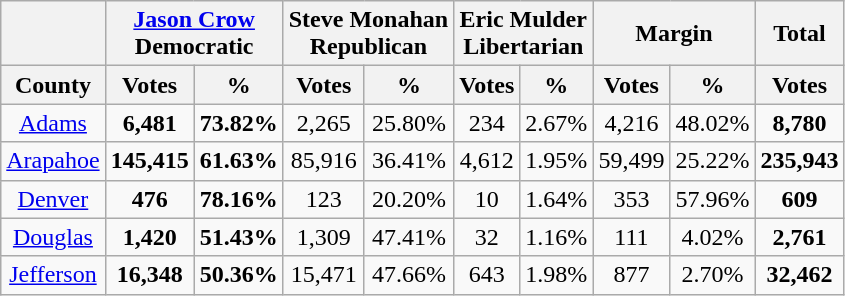<table class="wikitable sortable" style="text-align:center">
<tr>
<th></th>
<th style="text-align:center;" colspan="2"><a href='#'>Jason Crow</a><br>Democratic</th>
<th style="text-align:center;" colspan="2">Steve Monahan<br>Republican</th>
<th style="text-align:center;" colspan="2">Eric Mulder<br>Libertarian</th>
<th style="text-align:center;" colspan="2">Margin</th>
<th style="text-align:center;">Total</th>
</tr>
<tr>
<th align=center>County</th>
<th style="text-align:center;" data-sort-type="number">Votes</th>
<th style="text-align:center;" data-sort-type="number">%</th>
<th style="text-align:center;" data-sort-type="number">Votes</th>
<th style="text-align:center;" data-sort-type="number">%</th>
<th style="text-align:center;" data-sort-type="number">Votes</th>
<th style="text-align:center;" data-sort-type="number">%</th>
<th style="text-align:center;" data-sort-type="number">Votes</th>
<th style="text-align:center;" data-sort-type="number">%</th>
<th style="text-align:center;" data-sort-type="number">Votes</th>
</tr>
<tr>
<td align=center><a href='#'>Adams</a></td>
<td><strong>6,481</strong></td>
<td><strong>73.82%</strong></td>
<td>2,265</td>
<td>25.80%</td>
<td>234</td>
<td>2.67%</td>
<td>4,216</td>
<td>48.02%</td>
<td><strong>8,780</strong></td>
</tr>
<tr>
<td align=center><a href='#'>Arapahoe</a></td>
<td><strong>145,415</strong></td>
<td><strong>61.63%</strong></td>
<td>85,916</td>
<td>36.41%</td>
<td>4,612</td>
<td>1.95%</td>
<td>59,499</td>
<td>25.22%</td>
<td><strong>235,943</strong></td>
</tr>
<tr>
<td align=center><a href='#'>Denver</a></td>
<td><strong>476</strong></td>
<td><strong>78.16%</strong></td>
<td>123</td>
<td>20.20%</td>
<td>10</td>
<td>1.64%</td>
<td>353</td>
<td>57.96%</td>
<td><strong>609</strong></td>
</tr>
<tr>
<td align=center><a href='#'>Douglas</a></td>
<td><strong>1,420</strong></td>
<td><strong>51.43%</strong></td>
<td>1,309</td>
<td>47.41%</td>
<td>32</td>
<td>1.16%</td>
<td>111</td>
<td>4.02%</td>
<td><strong>2,761</strong></td>
</tr>
<tr>
<td align=center><a href='#'>Jefferson</a></td>
<td><strong>16,348</strong></td>
<td><strong>50.36%</strong></td>
<td>15,471</td>
<td>47.66%</td>
<td>643</td>
<td>1.98%</td>
<td>877</td>
<td>2.70%</td>
<td><strong>32,462</strong></td>
</tr>
</table>
